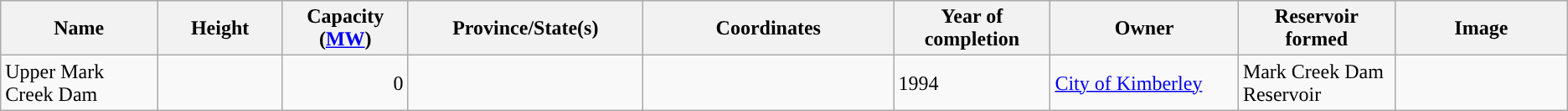<table class="wikitable sortable" border="1">
<tr>
<th width="10%">Name</th>
<th width="8%">Height</th>
<th width="8%">Capacity (<a href='#'>MW</a>)</th>
<th width="15%">Province/State(s)</th>
<th width="16%">Coordinates</th>
<th width="10%">Year of completion</th>
<th width="12%">Owner</th>
<th width="10%">Reservoir formed</th>
<th>Image</th>
</tr>
<tr>
<td>Upper Mark Creek Dam</td>
<td></td>
<td align="right">0</td>
<td></td>
<td></td>
<td>1994</td>
<td><a href='#'>City of Kimberley</a></td>
<td>Mark Creek Dam Reservoir</td>
<td></td>
</tr>
</table>
